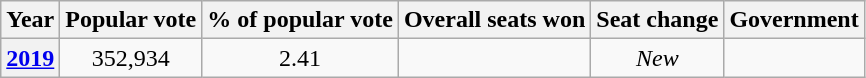<table class="wikitable" style="text-align:center">
<tr>
<th>Year</th>
<th>Popular vote</th>
<th>% of popular vote</th>
<th>Overall seats won</th>
<th>Seat change</th>
<th rowspan=1>Government</th>
</tr>
<tr>
<th><a href='#'>2019</a></th>
<td>352,934</td>
<td>2.41</td>
<td></td>
<td><em>New</em></td>
<td></td>
</tr>
</table>
